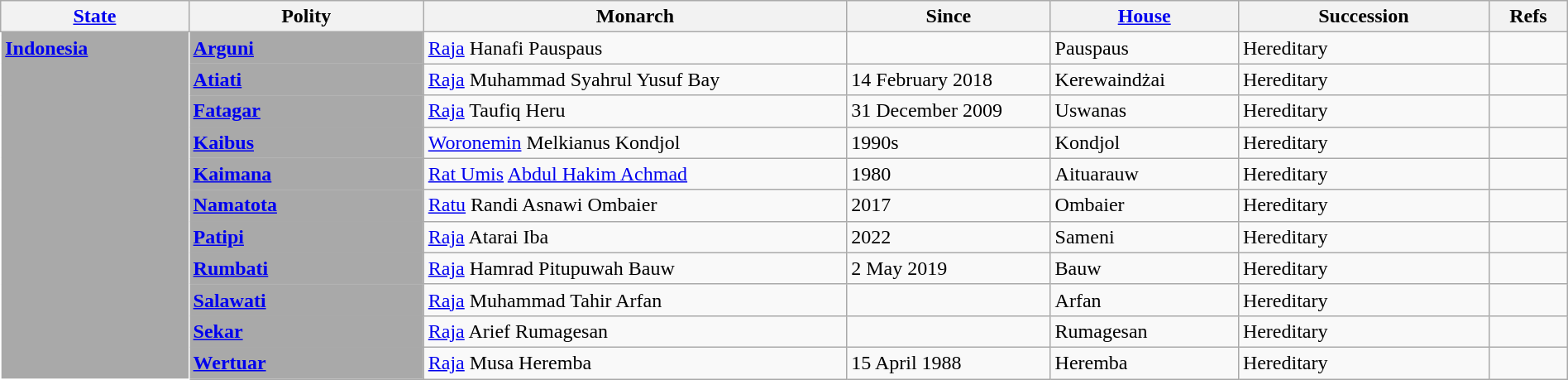<table class="wikitable" width="100%">
<tr>
<th width="12%"><a href='#'>State</a></th>
<th width="15%">Polity</th>
<th width="27%">Monarch</th>
<th width="13%">Since</th>
<th width="12%"><a href='#'>House</a></th>
<th width="16%">Succession</th>
<th width="5%">Refs</th>
</tr>
<tr>
<td bgcolor="#A9A9A9" rowspan="11" style="vertical-align: top; border-color: white;"> <strong><a href='#'><span>Indonesia</span></a></strong></td>
<td bgcolor="#A9A9A9"><strong><a href='#'><span>Arguni</span></a></strong></td>
<td><a href='#'>Raja</a> Hanafi Pauspaus</td>
<td></td>
<td>Pauspaus</td>
<td>Hereditary</td>
<td align="center"></td>
</tr>
<tr>
<td bgcolor="#A9A9A9"><strong><a href='#'><span>Atiati</span></a></strong></td>
<td><a href='#'>Raja</a> Muhammad Syahrul Yusuf Bay</td>
<td>14 February 2018</td>
<td>Kerewaindżai </td>
<td>Hereditary</td>
<td align="center"></td>
</tr>
<tr>
<td bgcolor="#A9A9A9"><strong><a href='#'><span>Fatagar</span></a></strong></td>
<td><a href='#'>Raja</a> Taufiq Heru</td>
<td>31 December 2009</td>
<td>Uswanas </td>
<td>Hereditary</td>
<td align="center"></td>
</tr>
<tr>
<td bgcolor="#A9A9A9"><strong><a href='#'><span>Kaibus</span></a></strong></td>
<td><a href='#'>Woronemin</a> Melkianus Kondjol</td>
<td>1990s</td>
<td>Kondjol </td>
<td>Hereditary</td>
<td align="center"></td>
</tr>
<tr>
<td bgcolor="#A9A9A9"> <strong><a href='#'><span>Kaimana</span></a></strong></td>
<td><a href='#'>Rat Umis</a> <a href='#'>Abdul Hakim Achmad</a></td>
<td>1980</td>
<td>Aituarauw </td>
<td>Hereditary</td>
<td align="center"></td>
</tr>
<tr>
<td bgcolor="#A9A9A9"><strong><a href='#'><span>Namatota</span></a></strong></td>
<td><a href='#'>Ratu</a> Randi Asnawi Ombaier</td>
<td>2017</td>
<td>Ombaier </td>
<td>Hereditary</td>
<td align="center"></td>
</tr>
<tr>
<td bgcolor="#A9A9A9"><strong><a href='#'><span>Patipi</span></a></strong></td>
<td><a href='#'>Raja</a> Atarai Iba </td>
<td>2022</td>
<td>Sameni </td>
<td>Hereditary</td>
<td align="center"></td>
</tr>
<tr>
<td bgcolor="#A9A9A9"><strong><a href='#'><span>Rumbati</span></a></strong></td>
<td><a href='#'>Raja</a> Hamrad Pitupuwah Bauw</td>
<td>2 May 2019</td>
<td>Bauw</td>
<td>Hereditary</td>
<td align="center"></td>
</tr>
<tr>
<td bgcolor="#A9A9A9"><strong><a href='#'><span>Salawati</span></a></strong></td>
<td><a href='#'>Raja</a> Muhammad Tahir Arfan</td>
<td></td>
<td>Arfan</td>
<td>Hereditary</td>
<td align="center"></td>
</tr>
<tr>
<td bgcolor="#A9A9A9"><strong><a href='#'><span>Sekar</span></a></strong></td>
<td><a href='#'>Raja</a> Arief Rumagesan</td>
<td></td>
<td>Rumagesan</td>
<td>Hereditary</td>
<td align="center"></td>
</tr>
<tr>
<td bgcolor="#A9A9A9"><strong><a href='#'><span>Wertuar</span></a></strong></td>
<td><a href='#'>Raja</a> Musa Heremba</td>
<td>15 April 1988</td>
<td>Heremba</td>
<td>Hereditary</td>
<td align="center"></td>
</tr>
</table>
